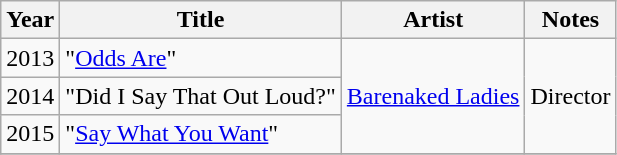<table class="wikitable sortable">
<tr>
<th>Year</th>
<th>Title</th>
<th>Artist</th>
<th>Notes</th>
</tr>
<tr>
<td>2013</td>
<td>"<a href='#'>Odds Are</a>"</td>
<td rowspan="3"><a href='#'>Barenaked Ladies</a></td>
<td rowspan="3">Director</td>
</tr>
<tr>
<td>2014</td>
<td>"Did I Say That Out Loud?"</td>
</tr>
<tr>
<td>2015</td>
<td>"<a href='#'>Say What You Want</a>"</td>
</tr>
<tr>
</tr>
</table>
